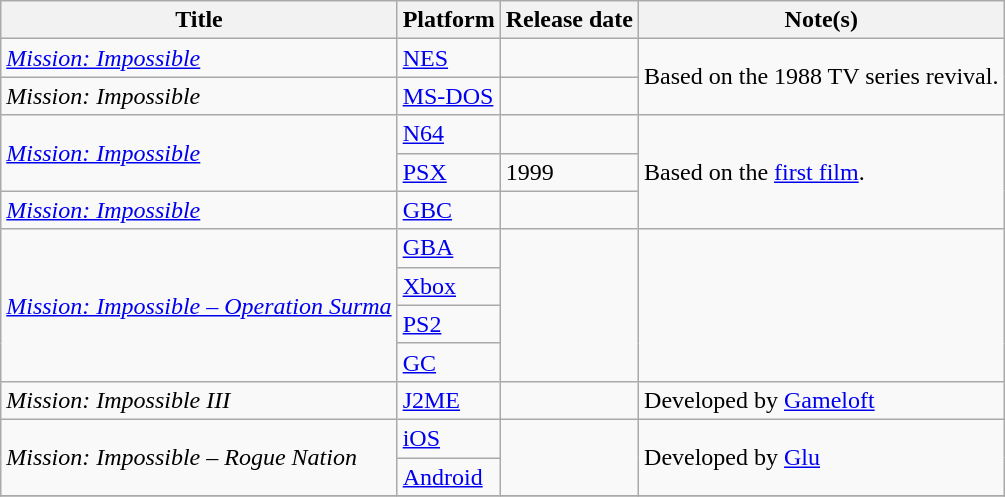<table class="wikitable sortable">
<tr>
<th scope="col">Title</th>
<th>Platform</th>
<th scope="col">Release date</th>
<th scope="col">Note(s)</th>
</tr>
<tr>
<td scope="row"><em><a href='#'>Mission: Impossible</a></em></td>
<td><a href='#'>NES</a></td>
<td></td>
<td rowspan="2">Based on the 1988 TV series revival.</td>
</tr>
<tr>
<td scope="row"><em>Mission: Impossible</em></td>
<td><a href='#'>MS-DOS</a></td>
<td></td>
</tr>
<tr>
<td rowspan="2" scope="row"><em><a href='#'>Mission: Impossible</a></em></td>
<td><a href='#'>N64</a></td>
<td></td>
<td rowspan="3">Based on the <a href='#'>first film</a>.</td>
</tr>
<tr>
<td><a href='#'>PSX</a></td>
<td>1999</td>
</tr>
<tr>
<td scope="row"><em><a href='#'>Mission: Impossible</a></em></td>
<td><a href='#'>GBC</a></td>
<td></td>
</tr>
<tr>
<td rowspan="4" scope="row"><em><a href='#'>Mission: Impossible – Operation Surma</a></em></td>
<td><a href='#'>GBA</a></td>
<td rowspan="4"></td>
<td rowspan="4"></td>
</tr>
<tr>
<td><a href='#'>Xbox</a></td>
</tr>
<tr>
<td><a href='#'>PS2</a></td>
</tr>
<tr>
<td><a href='#'>GC</a></td>
</tr>
<tr>
<td scope="row"><em>Mission: Impossible III</em></td>
<td><a href='#'>J2ME</a></td>
<td></td>
<td>Developed by <a href='#'>Gameloft</a></td>
</tr>
<tr>
<td rowspan="2" scope="row"><em>Mission: Impossible – Rogue Nation</em></td>
<td><a href='#'>iOS</a></td>
<td rowspan="2"></td>
<td rowspan="2">Developed by <a href='#'>Glu</a></td>
</tr>
<tr>
<td><a href='#'>Android</a></td>
</tr>
<tr>
</tr>
</table>
